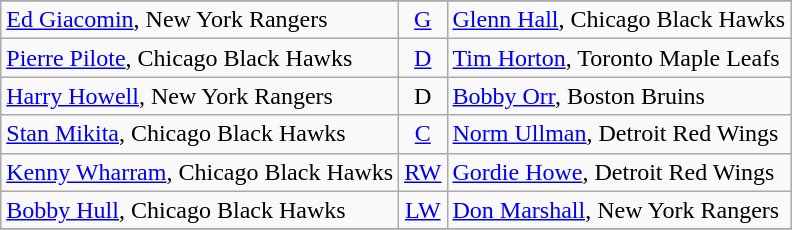<table class="wikitable">
<tr>
</tr>
<tr>
<td><a href='#'>Ed Giacomin</a>, New York Rangers</td>
<td align=center><a href='#'>G</a></td>
<td><a href='#'>Glenn Hall</a>, Chicago Black Hawks</td>
</tr>
<tr>
<td><a href='#'>Pierre Pilote</a>, Chicago Black Hawks</td>
<td align=center><a href='#'>D</a></td>
<td><a href='#'>Tim Horton</a>, Toronto Maple Leafs</td>
</tr>
<tr>
<td><a href='#'>Harry Howell</a>, New York Rangers</td>
<td align=center>D</td>
<td><a href='#'>Bobby Orr</a>, Boston Bruins</td>
</tr>
<tr>
<td><a href='#'>Stan Mikita</a>, Chicago Black Hawks</td>
<td align=center><a href='#'>C</a></td>
<td><a href='#'>Norm Ullman</a>, Detroit Red Wings</td>
</tr>
<tr>
<td><a href='#'>Kenny Wharram</a>, Chicago Black Hawks</td>
<td align=center><a href='#'>RW</a></td>
<td><a href='#'>Gordie Howe</a>, Detroit Red Wings</td>
</tr>
<tr>
<td><a href='#'>Bobby Hull</a>, Chicago Black Hawks</td>
<td align=center><a href='#'>LW</a></td>
<td><a href='#'>Don Marshall</a>, New York Rangers</td>
</tr>
<tr>
</tr>
</table>
